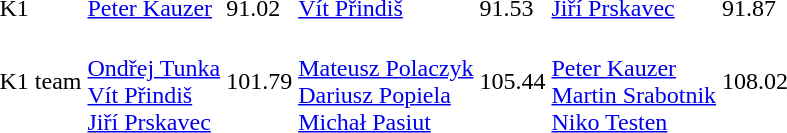<table>
<tr>
<td>K1</td>
<td><a href='#'>Peter Kauzer</a><br></td>
<td>91.02</td>
<td><a href='#'>Vít Přindiš</a><br></td>
<td>91.53</td>
<td><a href='#'>Jiří Prskavec</a><br></td>
<td>91.87</td>
</tr>
<tr>
<td>K1 team</td>
<td><br><a href='#'>Ondřej Tunka</a><br><a href='#'>Vít Přindiš</a><br><a href='#'>Jiří Prskavec</a></td>
<td>101.79</td>
<td><br><a href='#'>Mateusz Polaczyk</a><br><a href='#'>Dariusz Popiela</a><br><a href='#'>Michał Pasiut</a></td>
<td>105.44</td>
<td><br><a href='#'>Peter Kauzer</a><br><a href='#'>Martin Srabotnik</a><br><a href='#'>Niko Testen</a></td>
<td>108.02</td>
</tr>
</table>
